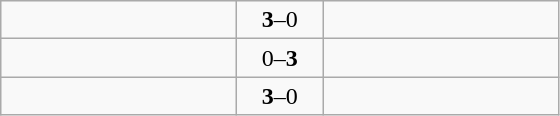<table class="wikitable">
<tr>
<td width=150><strong></strong></td>
<td style="width:50px" align=center><strong>3</strong>–0</td>
<td width=150></td>
</tr>
<tr>
<td width=150></td>
<td style="width:50px" align=center>0–<strong>3</strong></td>
<td width=150><strong></strong></td>
</tr>
<tr>
<td width=150><strong></strong></td>
<td style="width:50px" align=center><strong>3</strong>–0</td>
<td width=150></td>
</tr>
</table>
